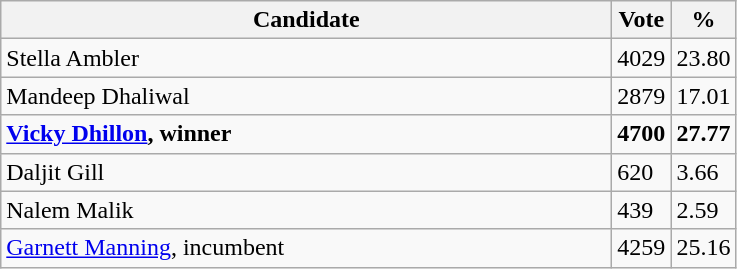<table class="wikitable">
<tr>
<th bgcolor="#DDDDFF" width="400px">Candidate</th>
<th bgcolor="#DDDDFF">Vote</th>
<th bgcolor="#DDDDFF">%</th>
</tr>
<tr>
<td>Stella Ambler <small></small></td>
<td>4029</td>
<td>23.80</td>
</tr>
<tr>
<td>Mandeep Dhaliwal <small></small></td>
<td>2879</td>
<td>17.01</td>
</tr>
<tr>
<td><strong><a href='#'>Vicky Dhillon</a>, winner</strong> <small></small></td>
<td><strong>4700</strong></td>
<td><strong>27.77</strong></td>
</tr>
<tr>
<td>Daljit Gill</td>
<td>620</td>
<td>3.66</td>
</tr>
<tr>
<td>Nalem Malik</td>
<td>439</td>
<td>2.59</td>
</tr>
<tr>
<td><a href='#'>Garnett Manning</a>, incumbent <small></small></td>
<td>4259</td>
<td>25.16</td>
</tr>
</table>
